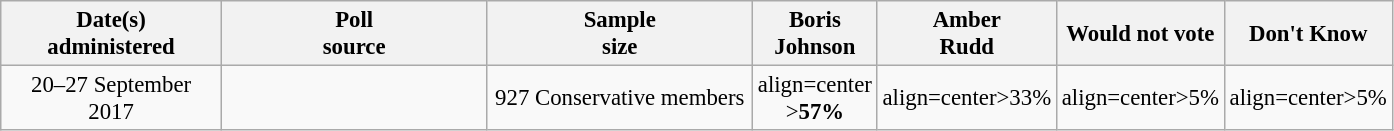<table class="wikitable" style="text-align:center;font-size:95%;line-height:18px">
<tr>
<th style="width:140px;">Date(s) <br>administered</th>
<th style="width:170px;">Poll <br>source</th>
<th style="width:170px;">Sample<br>size</th>
<th style="width:60px;">Boris<br>Johnson</th>
<th style="width:60px;">Amber<br>Rudd</th>
<th style="width:60px;">Would not vote</th>
<th style="width:60px;">Don't Know</th>
</tr>
<tr>
<td align=center>20–27 September 2017</td>
<td align=center></td>
<td align=center>927 Conservative members</td>
<td <----Johnson ----> align=center ><strong>57%</strong></td>
<td <----Rudd----> align=center>33%</td>
<td <----Would not vote----> align=center>5%</td>
<td <----Don't Know----> align=center>5%</td>
</tr>
</table>
